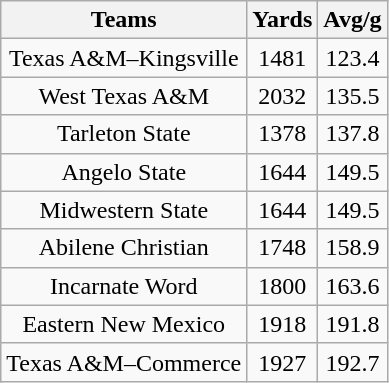<table class="wikitable sortable" style="text-align: center;">
<tr>
<th>Teams</th>
<th>Yards</th>
<th>Avg/g</th>
</tr>
<tr>
<td style=>Texas A&M–Kingsville</td>
<td>1481</td>
<td>123.4</td>
</tr>
<tr>
<td style=>West Texas A&M</td>
<td>2032</td>
<td>135.5</td>
</tr>
<tr>
<td style=>Tarleton State</td>
<td>1378</td>
<td>137.8</td>
</tr>
<tr>
<td style=>Angelo State</td>
<td>1644</td>
<td>149.5</td>
</tr>
<tr>
<td style=>Midwestern State</td>
<td>1644</td>
<td>149.5</td>
</tr>
<tr>
<td style=>Abilene Christian</td>
<td>1748</td>
<td>158.9</td>
</tr>
<tr>
<td style=>Incarnate Word</td>
<td>1800</td>
<td>163.6</td>
</tr>
<tr>
<td style=>Eastern New Mexico</td>
<td>1918</td>
<td>191.8</td>
</tr>
<tr>
<td style=>Texas A&M–Commerce</td>
<td>1927</td>
<td>192.7</td>
</tr>
</table>
